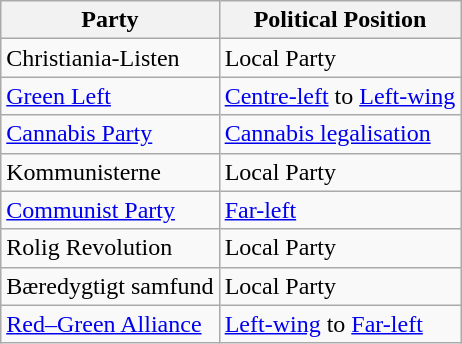<table class="wikitable mw-collapsible mw-collapsed">
<tr>
<th>Party</th>
<th>Political Position</th>
</tr>
<tr>
<td>Christiania-Listen</td>
<td>Local Party</td>
</tr>
<tr>
<td><a href='#'>Green Left</a></td>
<td><a href='#'>Centre-left</a> to <a href='#'>Left-wing</a></td>
</tr>
<tr>
<td><a href='#'>Cannabis Party</a></td>
<td><a href='#'>Cannabis legalisation</a></td>
</tr>
<tr>
<td>Kommunisterne</td>
<td>Local Party</td>
</tr>
<tr>
<td><a href='#'>Communist Party</a></td>
<td><a href='#'>Far-left</a></td>
</tr>
<tr>
<td>Rolig Revolution</td>
<td>Local Party</td>
</tr>
<tr>
<td>Bæredygtigt samfund</td>
<td>Local Party</td>
</tr>
<tr>
<td><a href='#'>Red–Green Alliance</a></td>
<td><a href='#'>Left-wing</a> to <a href='#'>Far-left</a></td>
</tr>
</table>
